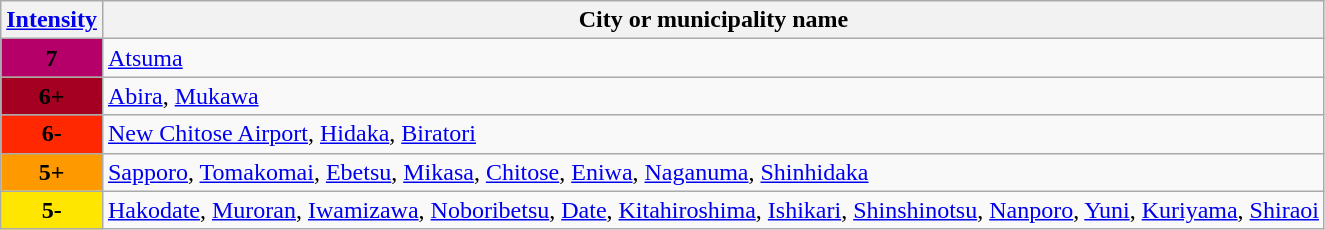<table class="wikitable">
<tr>
<th style="white-space:nowrap;width:2em"><a href='#'>Intensity</a></th>
<th>City or municipality name</th>
</tr>
<tr>
<th style="background: #b40068"><span>7</span></th>
<td><a href='#'>Atsuma</a></td>
</tr>
<tr>
<th style="background: #a50021"><span>6+</span></th>
<td><a href='#'>Abira</a>, <a href='#'>Mukawa</a></td>
</tr>
<tr>
<th style="background: #ff2800"><span>6-</span></th>
<td><a href='#'>New Chitose Airport</a>, <a href='#'>Hidaka</a>, <a href='#'>Biratori</a></td>
</tr>
<tr>
<th style="background: #ff9900">5+</th>
<td><a href='#'>Sapporo</a>, <a href='#'>Tomakomai</a>, <a href='#'>Ebetsu</a>, <a href='#'>Mikasa</a>, <a href='#'>Chitose</a>, <a href='#'>Eniwa</a>, <a href='#'>Naganuma</a>, <a href='#'>Shinhidaka</a></td>
</tr>
<tr>
<th style="background: #ffe600">5-</th>
<td><a href='#'>Hakodate</a>, <a href='#'>Muroran</a>, <a href='#'>Iwamizawa</a>, <a href='#'>Noboribetsu</a>, <a href='#'>Date</a>, <a href='#'>Kitahiroshima</a>, <a href='#'>Ishikari</a>, <a href='#'>Shinshinotsu</a>, <a href='#'>Nanporo</a>, <a href='#'>Yuni</a>, <a href='#'>Kuriyama</a>, <a href='#'>Shiraoi</a></td>
</tr>
</table>
